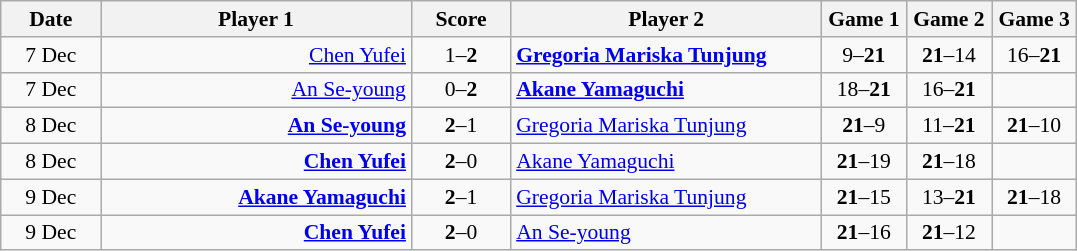<table class="wikitable" style="text-align: center; font-size:90%">
<tr>
<th width="60">Date</th>
<th align="right" width="200">Player 1</th>
<th width="60">Score</th>
<th align="left"width="200">Player 2</th>
<th width="50">Game 1</th>
<th width="50">Game 2</th>
<th width="50">Game 3</th>
</tr>
<tr>
<td>7 Dec</td>
<td align="right"><a href='#'>Chen Yufei</a> </td>
<td align="center">1–<strong>2</strong></td>
<td align="left"><strong> <a href='#'>Gregoria Mariska Tunjung</a></strong></td>
<td>9–<strong>21</strong></td>
<td><strong>21</strong>–14</td>
<td>16–<strong>21</strong></td>
</tr>
<tr>
<td>7 Dec</td>
<td align="right"><a href='#'>An Se-young</a> </td>
<td align="center">0–<strong>2</strong></td>
<td align="left"><strong> <a href='#'>Akane Yamaguchi</a></strong></td>
<td>18–<strong>21</strong></td>
<td>16–<strong>21</strong></td>
<td></td>
</tr>
<tr>
<td>8 Dec</td>
<td align="right"><strong><a href='#'>An Se-young</a> </strong></td>
<td align="center"><strong>2</strong>–1</td>
<td align="left"> <a href='#'>Gregoria Mariska Tunjung</a></td>
<td><strong>21</strong>–9</td>
<td>11–<strong>21</strong></td>
<td><strong>21</strong>–10</td>
</tr>
<tr>
<td>8 Dec</td>
<td align="right"><strong><a href='#'>Chen Yufei</a> </strong></td>
<td align="center"><strong>2</strong>–0</td>
<td align="left"> <a href='#'>Akane Yamaguchi</a></td>
<td><strong>21</strong>–19</td>
<td><strong>21</strong>–18</td>
<td></td>
</tr>
<tr>
<td>9 Dec</td>
<td align="right"><strong><a href='#'>Akane Yamaguchi</a> </strong></td>
<td align="center"><strong>2</strong>–1</td>
<td align="left"> <a href='#'>Gregoria Mariska Tunjung</a></td>
<td><strong>21</strong>–15</td>
<td>13–<strong>21</strong></td>
<td><strong>21</strong>–18</td>
</tr>
<tr>
<td>9 Dec</td>
<td align="right"><strong><a href='#'>Chen Yufei</a> </strong></td>
<td align="center"><strong>2</strong>–0</td>
<td align="left"> <a href='#'>An Se-young</a></td>
<td><strong>21</strong>–16</td>
<td><strong>21</strong>–12</td>
<td></td>
</tr>
</table>
